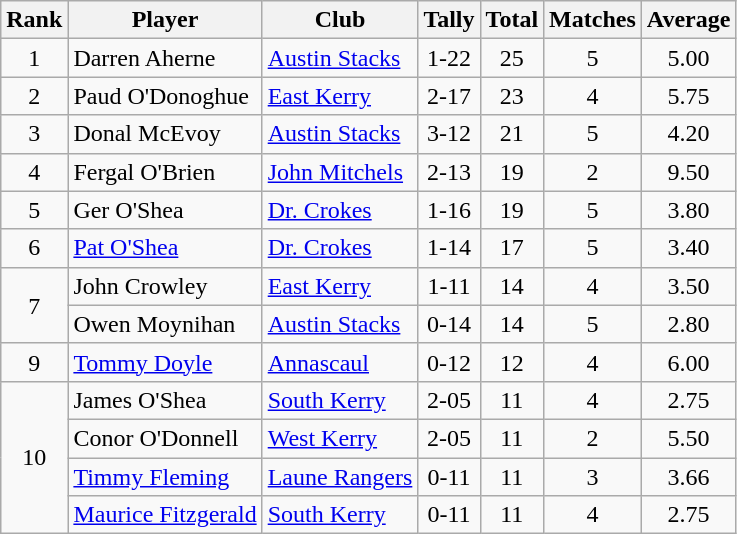<table class="wikitable">
<tr>
<th>Rank</th>
<th>Player</th>
<th>Club</th>
<th>Tally</th>
<th>Total</th>
<th>Matches</th>
<th>Average</th>
</tr>
<tr>
<td rowspan="1" style="text-align:center;">1</td>
<td>Darren Aherne</td>
<td><a href='#'>Austin Stacks</a></td>
<td align=center>1-22</td>
<td align=center>25</td>
<td align=center>5</td>
<td align=center>5.00</td>
</tr>
<tr>
<td rowspan="1" style="text-align:center;">2</td>
<td>Paud O'Donoghue</td>
<td><a href='#'>East Kerry</a></td>
<td align=center>2-17</td>
<td align=center>23</td>
<td align=center>4</td>
<td align=center>5.75</td>
</tr>
<tr>
<td rowspan="1" style="text-align:center;">3</td>
<td>Donal McEvoy</td>
<td><a href='#'>Austin Stacks</a></td>
<td align=center>3-12</td>
<td align=center>21</td>
<td align=center>5</td>
<td align=center>4.20</td>
</tr>
<tr>
<td rowspan="1" style="text-align:center;">4</td>
<td>Fergal O'Brien</td>
<td><a href='#'>John Mitchels</a></td>
<td align=center>2-13</td>
<td align=center>19</td>
<td align=center>2</td>
<td align=center>9.50</td>
</tr>
<tr>
<td rowspan="1" style="text-align:center;">5</td>
<td>Ger O'Shea</td>
<td><a href='#'>Dr. Crokes</a></td>
<td align=center>1-16</td>
<td align=center>19</td>
<td align=center>5</td>
<td align=center>3.80</td>
</tr>
<tr>
<td rowspan="1" style="text-align:center;">6</td>
<td><a href='#'>Pat O'Shea</a></td>
<td><a href='#'>Dr. Crokes</a></td>
<td align=center>1-14</td>
<td align=center>17</td>
<td align=center>5</td>
<td align=center>3.40</td>
</tr>
<tr>
<td rowspan="2" style="text-align:center;">7</td>
<td>John Crowley</td>
<td><a href='#'>East Kerry</a></td>
<td align=center>1-11</td>
<td align=center>14</td>
<td align=center>4</td>
<td align=center>3.50</td>
</tr>
<tr>
<td>Owen Moynihan</td>
<td><a href='#'>Austin Stacks</a></td>
<td align=center>0-14</td>
<td align=center>14</td>
<td align=center>5</td>
<td align=center>2.80</td>
</tr>
<tr>
<td rowspan="1" style="text-align:center;">9</td>
<td><a href='#'>Tommy Doyle</a></td>
<td><a href='#'>Annascaul</a></td>
<td align=center>0-12</td>
<td align=center>12</td>
<td align=center>4</td>
<td align=center>6.00</td>
</tr>
<tr>
<td rowspan="4" style="text-align:center;">10</td>
<td>James O'Shea</td>
<td><a href='#'>South Kerry</a></td>
<td align=center>2-05</td>
<td align=center>11</td>
<td align=center>4</td>
<td align=center>2.75</td>
</tr>
<tr>
<td>Conor O'Donnell</td>
<td><a href='#'>West Kerry</a></td>
<td align=center>2-05</td>
<td align=center>11</td>
<td align=center>2</td>
<td align=center>5.50</td>
</tr>
<tr>
<td><a href='#'>Timmy Fleming</a></td>
<td><a href='#'>Laune Rangers</a></td>
<td align=center>0-11</td>
<td align=center>11</td>
<td align=center>3</td>
<td align=center>3.66</td>
</tr>
<tr>
<td><a href='#'>Maurice Fitzgerald</a></td>
<td><a href='#'>South Kerry</a></td>
<td align=center>0-11</td>
<td align=center>11</td>
<td align=center>4</td>
<td align=center>2.75</td>
</tr>
</table>
